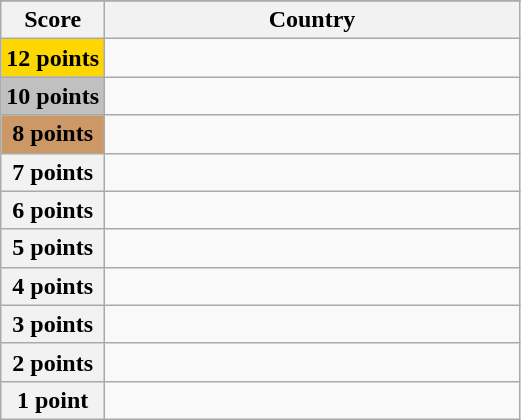<table class="wikitable">
<tr>
</tr>
<tr>
<th scope="col" width="20%">Score</th>
<th scope="col">Country</th>
</tr>
<tr>
<th scope="row" style="background:gold">12 points</th>
<td></td>
</tr>
<tr>
<th scope="row" style="background:silver">10 points</th>
<td></td>
</tr>
<tr>
<th scope="row" style="background:#CC9966">8 points</th>
<td></td>
</tr>
<tr>
<th scope="row">7 points</th>
<td></td>
</tr>
<tr>
<th scope="row">6 points</th>
<td></td>
</tr>
<tr>
<th scope="row">5 points</th>
<td></td>
</tr>
<tr>
<th scope="row">4 points</th>
<td></td>
</tr>
<tr>
<th scope="row">3 points</th>
<td></td>
</tr>
<tr>
<th scope="row">2 points</th>
<td></td>
</tr>
<tr>
<th scope="row">1 point</th>
<td></td>
</tr>
</table>
